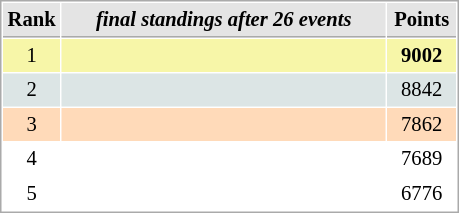<table cellspacing="1" cellpadding="3" style="border:1px solid #AAAAAA;font-size:86%">
<tr style="background-color: #E4E4E4;">
<th style="border-bottom:1px solid #AAAAAA; width: 10px;">Rank</th>
<th style="border-bottom:1px solid #AAAAAA; width: 210px;"><em>final standings after 26 events</em>  </th>
<th style="border-bottom:1px solid #AAAAAA; width: 40px;">Points</th>
</tr>
<tr style="background:#f7f6a8;">
<td align=center>1</td>
<td><strong></strong></td>
<td align=center><strong>9002</strong></td>
</tr>
<tr style="background:#dce5e5;">
<td align=center>2</td>
<td></td>
<td align=center>8842</td>
</tr>
<tr style="background:#ffdab9;">
<td align=center>3</td>
<td></td>
<td align=center>7862</td>
</tr>
<tr>
<td align=center>4</td>
<td></td>
<td align=center>7689</td>
</tr>
<tr>
<td align=center>5</td>
<td></td>
<td align=center>6776</td>
</tr>
</table>
